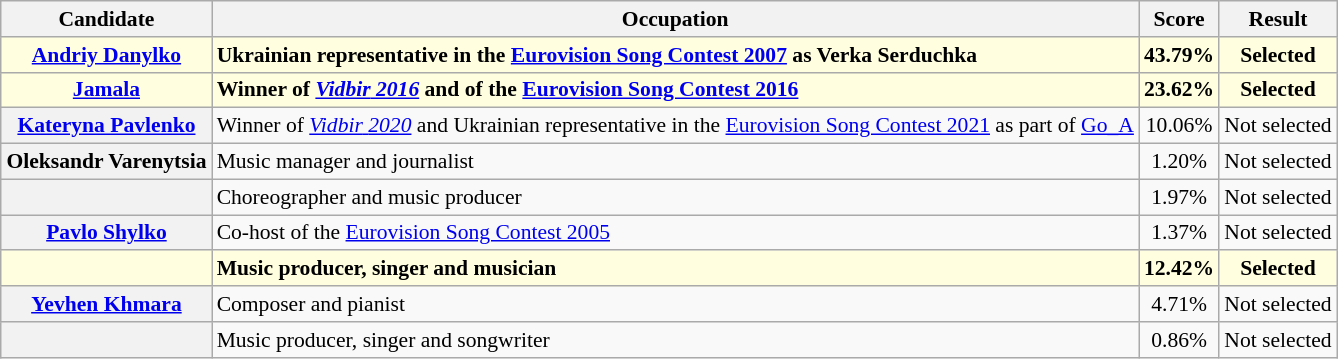<table class="sortable wikitable plainrowheaders" style="margin: 1em auto 1em auto; font-size:90%; text-align:center;">
<tr>
<th>Candidate</th>
<th class="unsortable">Occupation</th>
<th>Score</th>
<th>Result</th>
</tr>
<tr style="font-weight:bold; background:lightyellow;">
<th scope="row" style="font-weight:bold; background:lightyellow;"><a href='#'>Andriy Danylko</a></th>
<td align="left">Ukrainian representative in the <a href='#'>Eurovision Song Contest 2007</a> as Verka Serduchka</td>
<td>43.79%</td>
<td>Selected</td>
</tr>
<tr style="font-weight:bold; background:lightyellow;">
<th scope="row" style="font-weight:bold; background:lightyellow;"><a href='#'>Jamala</a></th>
<td align="left">Winner of <a href='#'><i>Vidbir</i> <em>2016</em></a> and of the <a href='#'>Eurovision Song Contest 2016</a></td>
<td>23.62%</td>
<td>Selected</td>
</tr>
<tr>
<th scope="row"><a href='#'>Kateryna Pavlenko</a></th>
<td align="left">Winner of <a href='#'><i>Vidbir</i> <em>2020</em></a> and Ukrainian representative in the <a href='#'>Eurovision Song Contest 2021</a> as part of <a href='#'>Go_A</a></td>
<td>10.06%</td>
<td>Not selected</td>
</tr>
<tr>
<th scope="row">Oleksandr Varenytsia</th>
<td align="left">Music manager and journalist</td>
<td>1.20%</td>
<td>Not selected</td>
</tr>
<tr>
<th scope="row"></th>
<td align="left">Choreographer and music producer</td>
<td>1.97%</td>
<td>Not selected</td>
</tr>
<tr>
<th scope="row"><a href='#'>Pavlo Shylko</a></th>
<td align="left">Co-host of the <a href='#'>Eurovision Song Contest 2005</a></td>
<td>1.37%</td>
<td>Not selected</td>
</tr>
<tr style="font-weight:bold; background:lightyellow;">
<th scope="row" style="font-weight:bold; background:lightyellow;"></th>
<td align="left">Music producer, singer and musician</td>
<td>12.42%</td>
<td>Selected</td>
</tr>
<tr>
<th scope="row"><a href='#'>Yevhen Khmara</a></th>
<td align="left">Composer and pianist</td>
<td>4.71%</td>
<td>Not selected</td>
</tr>
<tr>
<th scope="row"></th>
<td align="left">Music producer, singer and songwriter</td>
<td>0.86%</td>
<td>Not selected</td>
</tr>
</table>
